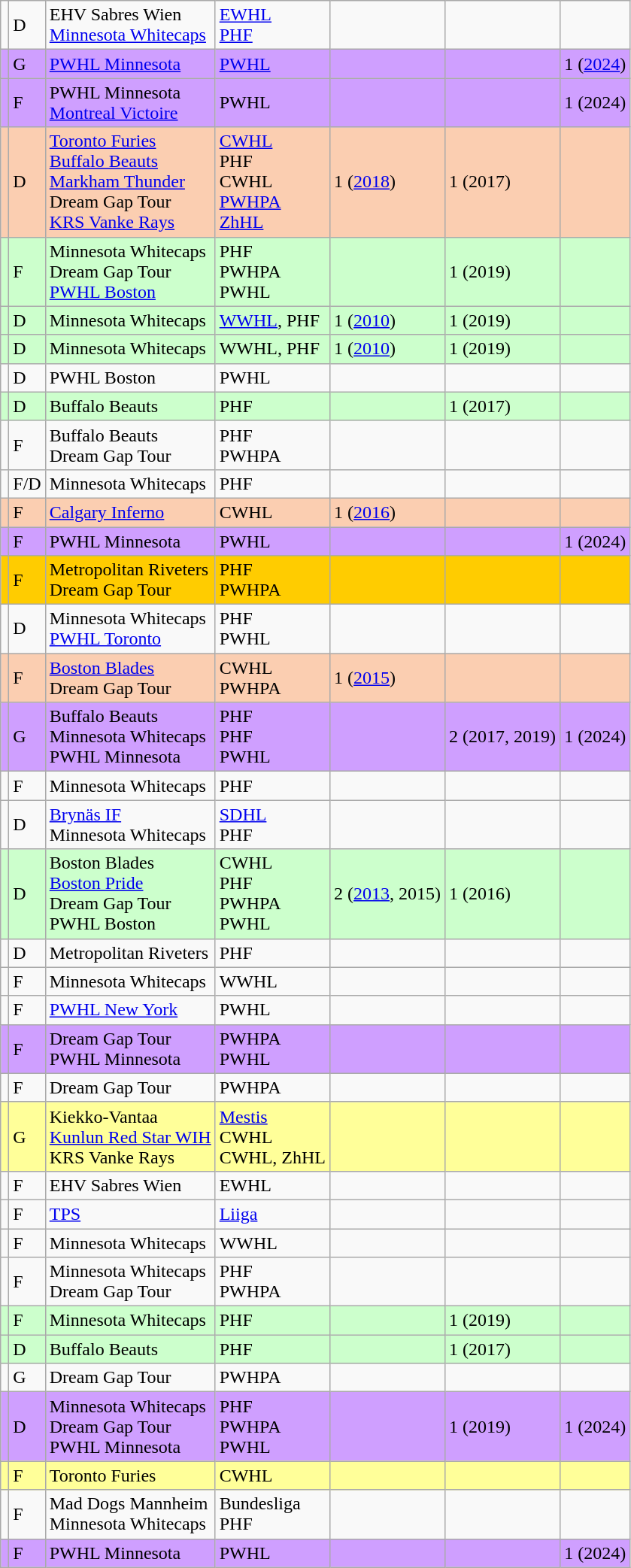<table class="wikitable sortable">
<tr>
<td></td>
<td>D</td>
<td>EHV Sabres Wien<br><a href='#'>Minnesota Whitecaps</a></td>
<td><a href='#'>EWHL</a><br><a href='#'>PHF</a></td>
<td></td>
<td></td>
<td></td>
</tr>
<tr bgcolor="#CF9FFF">
<td></td>
<td>G</td>
<td><a href='#'>PWHL Minnesota</a></td>
<td><a href='#'>PWHL</a></td>
<td></td>
<td></td>
<td>1 (<a href='#'>2024</a>)</td>
</tr>
<tr bgcolor="#CF9FFF">
<td></td>
<td>F</td>
<td>PWHL Minnesota<br><a href='#'>Montreal Victoire</a></td>
<td>PWHL</td>
<td></td>
<td></td>
<td>1 (2024)</td>
</tr>
<tr bgcolor="#FBCEB1">
<td></td>
<td>D</td>
<td><a href='#'>Toronto Furies</a><br><a href='#'>Buffalo Beauts</a><br><a href='#'>Markham Thunder</a><br>Dream Gap Tour<br><a href='#'>KRS Vanke Rays</a></td>
<td><a href='#'>CWHL</a><br>PHF<br>CWHL<br><a href='#'>PWHPA</a><br><a href='#'>ZhHL</a></td>
<td>1 (<a href='#'>2018</a>)</td>
<td>1 (2017)</td>
<td></td>
</tr>
<tr bgcolor="#CCFFCC">
<td></td>
<td>F</td>
<td>Minnesota Whitecaps <br>Dream Gap Tour<br><a href='#'>PWHL Boston</a></td>
<td>PHF<br>PWHPA<br>PWHL</td>
<td></td>
<td>1 (2019)</td>
<td></td>
</tr>
<tr bgcolor="#CCFFCC">
<td></td>
<td>D</td>
<td>Minnesota Whitecaps</td>
<td><a href='#'>WWHL</a>, PHF</td>
<td>1 (<a href='#'>2010</a>)</td>
<td>1 (2019)</td>
<td></td>
</tr>
<tr bgcolor="#CCFFCC">
<td></td>
<td>D</td>
<td>Minnesota Whitecaps</td>
<td>WWHL, PHF</td>
<td>1 (<a href='#'>2010</a>)</td>
<td>1 (2019)</td>
<td></td>
</tr>
<tr>
<td></td>
<td>D</td>
<td>PWHL Boston</td>
<td>PWHL</td>
<td></td>
<td></td>
<td></td>
</tr>
<tr bgcolor="#CCFFCC">
<td></td>
<td>D</td>
<td>Buffalo Beauts</td>
<td>PHF</td>
<td></td>
<td>1 (2017)</td>
<td></td>
</tr>
<tr>
<td></td>
<td>F</td>
<td>Buffalo Beauts<br>Dream Gap Tour</td>
<td>PHF<br>PWHPA</td>
<td></td>
<td></td>
<td></td>
</tr>
<tr>
<td></td>
<td>F/D</td>
<td>Minnesota Whitecaps</td>
<td>PHF</td>
<td></td>
<td></td>
<td></td>
</tr>
<tr bgcolor="#FBCEB1">
<td></td>
<td>F</td>
<td><a href='#'>Calgary Inferno</a></td>
<td>CWHL</td>
<td>1 (<a href='#'>2016</a>)</td>
<td></td>
<td></td>
</tr>
<tr bgcolor="#CF9FFF">
<td></td>
<td>F</td>
<td>PWHL Minnesota</td>
<td>PWHL</td>
<td></td>
<td></td>
<td>1 (2024)</td>
</tr>
<tr bgcolor="#FFCC00">
<td></td>
<td>F</td>
<td>Metropolitan Riveters<br>Dream Gap Tour</td>
<td>PHF<br>PWHPA</td>
<td></td>
<td></td>
<td></td>
</tr>
<tr>
<td></td>
<td>D</td>
<td>Minnesota Whitecaps<br><a href='#'>PWHL Toronto</a></td>
<td>PHF<br>PWHL</td>
<td></td>
<td></td>
<td></td>
</tr>
<tr bgcolor="#FBCEB1">
<td></td>
<td>F</td>
<td><a href='#'>Boston Blades</a><br>Dream Gap Tour</td>
<td>CWHL<br>PWHPA</td>
<td>1 (<a href='#'>2015</a>)</td>
<td></td>
<td></td>
</tr>
<tr bgcolor="#CF9FFF">
<td></td>
<td>G</td>
<td>Buffalo Beauts<br>Minnesota Whitecaps<br>PWHL Minnesota</td>
<td>PHF<br>PHF<br>PWHL</td>
<td></td>
<td>2 (2017, 2019)</td>
<td>1 (2024)</td>
</tr>
<tr>
<td></td>
<td>F</td>
<td>Minnesota Whitecaps</td>
<td>PHF</td>
<td></td>
<td></td>
<td></td>
</tr>
<tr>
<td></td>
<td>D</td>
<td><a href='#'>Brynäs IF</a><br>Minnesota Whitecaps</td>
<td><a href='#'>SDHL</a><br>PHF</td>
<td></td>
<td></td>
<td></td>
</tr>
<tr bgcolor="#CCFFCC">
<td></td>
<td>D</td>
<td>Boston Blades<br><a href='#'>Boston Pride</a><br>Dream Gap Tour<br>PWHL Boston</td>
<td>CWHL<br>PHF<br>PWHPA<br>PWHL</td>
<td>2 (<a href='#'>2013</a>, 2015)</td>
<td>1 (2016)</td>
<td></td>
</tr>
<tr>
<td></td>
<td>D</td>
<td>Metropolitan Riveters</td>
<td>PHF</td>
<td></td>
<td></td>
<td></td>
</tr>
<tr>
<td></td>
<td>F</td>
<td>Minnesota Whitecaps</td>
<td>WWHL</td>
<td></td>
<td></td>
<td></td>
</tr>
<tr>
<td></td>
<td>F</td>
<td><a href='#'>PWHL New York</a></td>
<td>PWHL</td>
<td></td>
<td></td>
<td></td>
</tr>
<tr bgcolor="#CF9FFF">
<td></td>
<td>F</td>
<td>Dream Gap Tour<br>PWHL Minnesota</td>
<td>PWHPA<br>PWHL</td>
<td></td>
<td></td>
<td></td>
</tr>
<tr>
<td></td>
<td>F</td>
<td>Dream Gap Tour</td>
<td>PWHPA</td>
<td></td>
<td></td>
<td></td>
</tr>
<tr bgcolor="#FFFF99">
<td></td>
<td>G</td>
<td>Kiekko-Vantaa<br><a href='#'>Kunlun Red Star WIH</a><br>KRS Vanke Rays</td>
<td><a href='#'>Mestis</a><br>CWHL<br>CWHL, ZhHL</td>
<td></td>
<td></td>
<td></td>
</tr>
<tr>
<td></td>
<td>F</td>
<td>EHV Sabres Wien</td>
<td>EWHL</td>
<td></td>
<td></td>
<td></td>
</tr>
<tr>
<td></td>
<td>F</td>
<td><a href='#'>TPS</a></td>
<td><a href='#'>Liiga</a></td>
<td></td>
<td></td>
<td></td>
</tr>
<tr>
<td></td>
<td>F</td>
<td>Minnesota Whitecaps</td>
<td>WWHL</td>
<td></td>
<td></td>
<td></td>
</tr>
<tr>
<td></td>
<td>F</td>
<td>Minnesota Whitecaps<br>Dream Gap Tour</td>
<td>PHF<br>PWHPA</td>
<td></td>
<td></td>
<td></td>
</tr>
<tr bgcolor="#CCFFCC">
<td></td>
<td>F</td>
<td>Minnesota Whitecaps</td>
<td>PHF</td>
<td></td>
<td>1 (2019)</td>
<td></td>
</tr>
<tr bgcolor="#CCFFCC">
<td></td>
<td>D</td>
<td>Buffalo Beauts</td>
<td>PHF</td>
<td></td>
<td>1 (2017)</td>
<td></td>
</tr>
<tr>
<td></td>
<td>G</td>
<td>Dream Gap Tour</td>
<td>PWHPA</td>
<td></td>
<td></td>
<td></td>
</tr>
<tr bgcolor="#CF9FFF">
<td></td>
<td>D</td>
<td>Minnesota Whitecaps<br>Dream Gap Tour<br>PWHL Minnesota</td>
<td>PHF<br>PWHPA<br>PWHL</td>
<td></td>
<td>1 (2019)</td>
<td>1 (2024)</td>
</tr>
<tr bgcolor="#FFFF99">
<td></td>
<td>F</td>
<td>Toronto Furies</td>
<td>CWHL</td>
<td></td>
<td></td>
<td></td>
</tr>
<tr>
<td></td>
<td>F</td>
<td>Mad Dogs Mannheim<br>Minnesota Whitecaps</td>
<td>Bundesliga<br>PHF</td>
<td></td>
<td></td>
<td></td>
</tr>
<tr bgcolor="#CF9FFF">
<td></td>
<td>F</td>
<td>PWHL Minnesota</td>
<td>PWHL</td>
<td></td>
<td></td>
<td>1 (2024)</td>
</tr>
</table>
